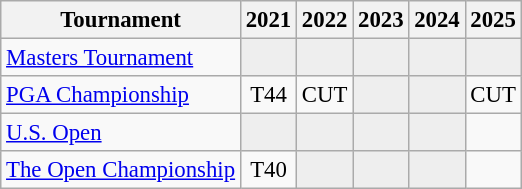<table class="wikitable" style="font-size:95%;text-align:center;">
<tr>
<th>Tournament</th>
<th>2021</th>
<th>2022</th>
<th>2023</th>
<th>2024</th>
<th>2025</th>
</tr>
<tr>
<td align=left><a href='#'>Masters Tournament</a></td>
<td style="background:#eeeeee;"></td>
<td style="background:#eeeeee;"></td>
<td style="background:#eeeeee;"></td>
<td style="background:#eeeeee;"></td>
<td style="background:#eeeeee;"></td>
</tr>
<tr>
<td align=left><a href='#'>PGA Championship</a></td>
<td>T44</td>
<td>CUT</td>
<td style="background:#eeeeee;"></td>
<td style="background:#eeeeee;"></td>
<td>CUT</td>
</tr>
<tr>
<td align=left><a href='#'>U.S. Open</a></td>
<td style="background:#eeeeee;"></td>
<td style="background:#eeeeee;"></td>
<td style="background:#eeeeee;"></td>
<td style="background:#eeeeee;"></td>
<td></td>
</tr>
<tr>
<td align=left><a href='#'>The Open Championship</a></td>
<td>T40</td>
<td style="background:#eeeeee;"></td>
<td style="background:#eeeeee;"></td>
<td style="background:#eeeeee;"></td>
<td></td>
</tr>
</table>
